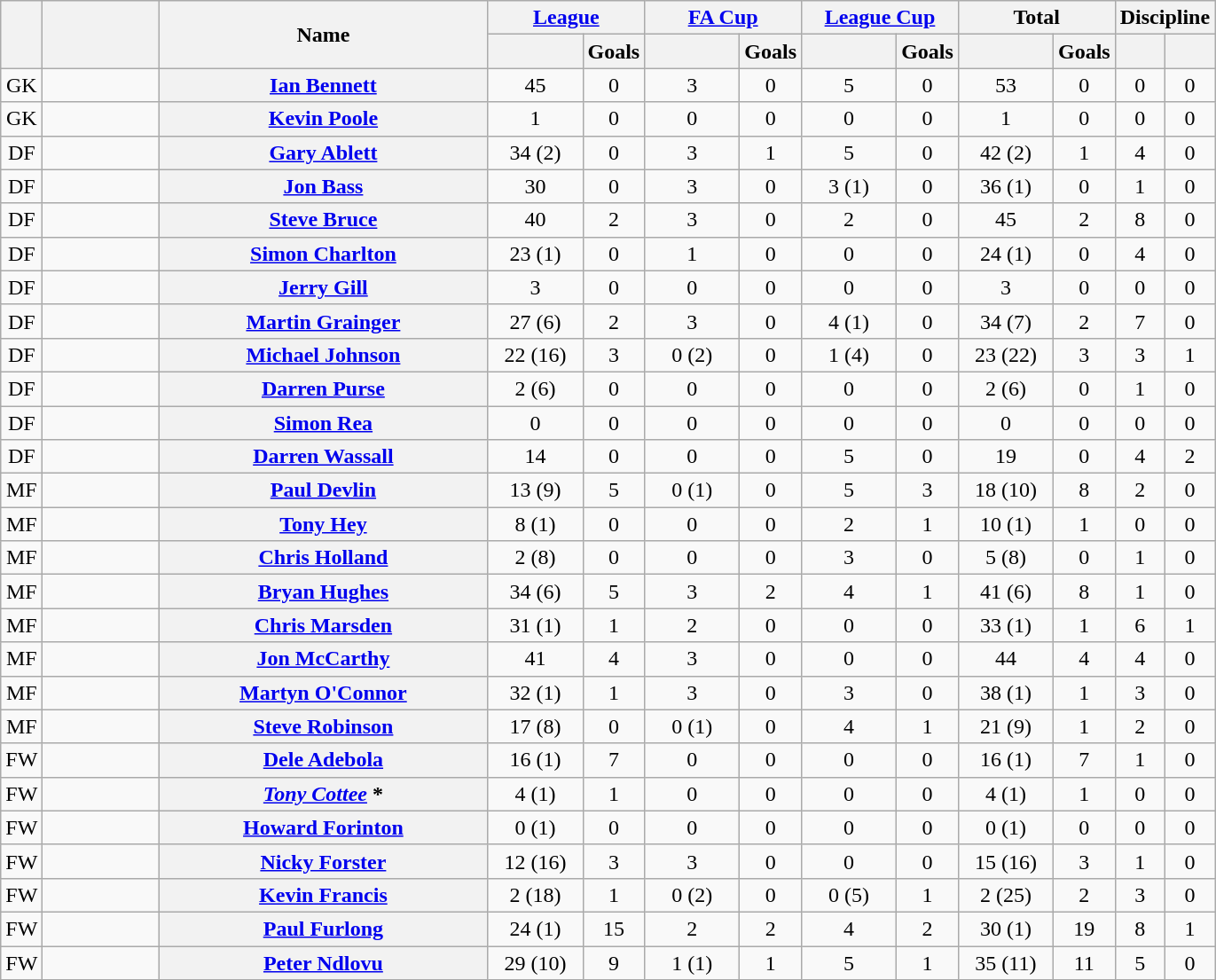<table class="wikitable plainrowheaders" style="text-align:center;">
<tr>
<th rowspan="2" scope="col"></th>
<th rowspan="2" scope="col" style="width:5em;"></th>
<th rowspan="2" scope="col" style="width:15em;">Name</th>
<th colspan="2"><a href='#'>League</a></th>
<th colspan="2"><a href='#'>FA Cup</a></th>
<th colspan="2"><a href='#'>League Cup</a></th>
<th colspan="2">Total</th>
<th colspan="2">Discipline</th>
</tr>
<tr>
<th scope="col" style="width:4em;"></th>
<th scope="col">Goals</th>
<th scope="col" style="width:4em;"></th>
<th scope="col">Goals</th>
<th scope="col" style="width:4em;"></th>
<th scope="col">Goals</th>
<th scope="col" style="width:4em;"></th>
<th scope="col">Goals</th>
<th scope="col"></th>
<th scope="col"></th>
</tr>
<tr>
<td>GK</td>
<td align="left"></td>
<th scope="row"><a href='#'>Ian Bennett</a></th>
<td>45</td>
<td>0</td>
<td>3</td>
<td>0</td>
<td>5</td>
<td>0</td>
<td>53</td>
<td>0</td>
<td>0</td>
<td>0</td>
</tr>
<tr>
<td>GK</td>
<td align="left"></td>
<th scope="row"><a href='#'>Kevin Poole</a></th>
<td>1</td>
<td>0</td>
<td>0</td>
<td>0</td>
<td>0</td>
<td>0</td>
<td>1</td>
<td>0</td>
<td>0</td>
<td>0</td>
</tr>
<tr>
<td>DF</td>
<td align="left"></td>
<th scope="row"><a href='#'>Gary Ablett</a></th>
<td>34 (2)</td>
<td>0</td>
<td>3</td>
<td>1</td>
<td>5</td>
<td>0</td>
<td>42 (2)</td>
<td>1</td>
<td>4</td>
<td>0</td>
</tr>
<tr>
<td>DF</td>
<td align="left"></td>
<th scope="row"><a href='#'>Jon Bass</a></th>
<td>30</td>
<td>0</td>
<td>3</td>
<td>0</td>
<td>3 (1)</td>
<td>0</td>
<td>36 (1)</td>
<td>0</td>
<td>1</td>
<td>0</td>
</tr>
<tr>
<td>DF</td>
<td align="left"></td>
<th scope="row"><a href='#'>Steve Bruce</a></th>
<td>40</td>
<td>2</td>
<td>3</td>
<td>0</td>
<td>2</td>
<td>0</td>
<td>45</td>
<td>2</td>
<td>8</td>
<td>0</td>
</tr>
<tr>
<td>DF</td>
<td align="left"></td>
<th scope="row"><a href='#'>Simon Charlton</a></th>
<td>23 (1)</td>
<td>0</td>
<td>1</td>
<td>0</td>
<td>0</td>
<td>0</td>
<td>24 (1)</td>
<td>0</td>
<td>4</td>
<td>0</td>
</tr>
<tr>
<td>DF</td>
<td align="left"></td>
<th scope="row"><a href='#'>Jerry Gill</a></th>
<td>3</td>
<td>0</td>
<td>0</td>
<td>0</td>
<td>0</td>
<td>0</td>
<td>3</td>
<td>0</td>
<td>0</td>
<td>0</td>
</tr>
<tr>
<td>DF</td>
<td align="left"></td>
<th scope="row"><a href='#'>Martin Grainger</a></th>
<td>27 (6)</td>
<td>2</td>
<td>3</td>
<td>0</td>
<td>4 (1)</td>
<td>0</td>
<td>34 (7)</td>
<td>2</td>
<td>7</td>
<td>0</td>
</tr>
<tr>
<td>DF</td>
<td align="left"></td>
<th scope="row"><a href='#'>Michael Johnson</a></th>
<td>22 (16)</td>
<td>3</td>
<td>0 (2)</td>
<td>0</td>
<td>1 (4)</td>
<td>0</td>
<td>23 (22)</td>
<td>3</td>
<td>3</td>
<td>1</td>
</tr>
<tr>
<td>DF</td>
<td align="left"></td>
<th scope="row"><a href='#'>Darren Purse</a></th>
<td>2 (6)</td>
<td>0</td>
<td>0</td>
<td>0</td>
<td>0</td>
<td>0</td>
<td>2 (6)</td>
<td>0</td>
<td>1</td>
<td>0</td>
</tr>
<tr>
<td>DF</td>
<td align="left"></td>
<th scope="row"><a href='#'>Simon Rea</a></th>
<td>0</td>
<td>0</td>
<td>0</td>
<td>0</td>
<td>0</td>
<td>0</td>
<td>0</td>
<td>0</td>
<td>0</td>
<td>0</td>
</tr>
<tr>
<td>DF</td>
<td align="left"></td>
<th scope="row"><a href='#'>Darren Wassall</a></th>
<td>14</td>
<td>0</td>
<td>0</td>
<td>0</td>
<td>5</td>
<td>0</td>
<td>19</td>
<td>0</td>
<td>4</td>
<td>2</td>
</tr>
<tr>
<td>MF</td>
<td align="left"></td>
<th scope="row"><a href='#'>Paul Devlin</a> </th>
<td>13 (9)</td>
<td>5</td>
<td>0 (1)</td>
<td>0</td>
<td>5</td>
<td>3</td>
<td>18 (10)</td>
<td>8</td>
<td>2</td>
<td>0</td>
</tr>
<tr>
<td>MF</td>
<td align="left"></td>
<th scope="row"><a href='#'>Tony Hey</a></th>
<td>8 (1)</td>
<td>0</td>
<td>0</td>
<td>0</td>
<td>2</td>
<td>1</td>
<td>10 (1)</td>
<td>1</td>
<td>0</td>
<td>0</td>
</tr>
<tr>
<td>MF</td>
<td align="left"></td>
<th scope="row"><a href='#'>Chris Holland</a></th>
<td>2 (8)</td>
<td>0</td>
<td>0</td>
<td>0</td>
<td>3</td>
<td>0</td>
<td>5 (8)</td>
<td>0</td>
<td>1</td>
<td>0</td>
</tr>
<tr>
<td>MF</td>
<td align="left"></td>
<th scope="row"><a href='#'>Bryan Hughes</a></th>
<td>34 (6)</td>
<td>5</td>
<td>3</td>
<td>2</td>
<td>4</td>
<td>1</td>
<td>41 (6)</td>
<td>8</td>
<td>1</td>
<td>0</td>
</tr>
<tr>
<td>MF</td>
<td align="left"></td>
<th scope="row"><a href='#'>Chris Marsden</a></th>
<td>31 (1)</td>
<td>1</td>
<td>2</td>
<td>0</td>
<td>0</td>
<td>0</td>
<td>33 (1)</td>
<td>1</td>
<td>6</td>
<td>1</td>
</tr>
<tr>
<td>MF</td>
<td align="left"></td>
<th scope="row"><a href='#'>Jon McCarthy</a></th>
<td>41</td>
<td>4</td>
<td>3</td>
<td>0</td>
<td>0</td>
<td>0</td>
<td>44</td>
<td>4</td>
<td>4</td>
<td>0</td>
</tr>
<tr>
<td>MF</td>
<td align="left"></td>
<th scope="row"><a href='#'>Martyn O'Connor</a></th>
<td>32 (1)</td>
<td>1</td>
<td>3</td>
<td>0</td>
<td>3</td>
<td>0</td>
<td>38 (1)</td>
<td>1</td>
<td>3</td>
<td>0</td>
</tr>
<tr>
<td>MF</td>
<td align="left"></td>
<th scope="row"><a href='#'>Steve Robinson</a></th>
<td>17 (8)</td>
<td>0</td>
<td>0 (1)</td>
<td>0</td>
<td>4</td>
<td>1</td>
<td>21 (9)</td>
<td>1</td>
<td>2</td>
<td>0</td>
</tr>
<tr>
<td>FW</td>
<td align="left"></td>
<th scope="row"><a href='#'>Dele Adebola</a></th>
<td>16 (1)</td>
<td>7</td>
<td>0</td>
<td>0</td>
<td>0</td>
<td>0</td>
<td>16 (1)</td>
<td>7</td>
<td>1</td>
<td>0</td>
</tr>
<tr>
<td>FW</td>
<td align="left"></td>
<th scope="row"><em><a href='#'>Tony Cottee</a></em> *</th>
<td>4 (1)</td>
<td>1</td>
<td>0</td>
<td>0</td>
<td>0</td>
<td>0</td>
<td>4 (1)</td>
<td>1</td>
<td>0</td>
<td>0</td>
</tr>
<tr>
<td>FW</td>
<td align="left"></td>
<th scope="row"><a href='#'>Howard Forinton</a></th>
<td>0 (1)</td>
<td>0</td>
<td>0</td>
<td>0</td>
<td>0</td>
<td>0</td>
<td>0 (1)</td>
<td>0</td>
<td>0</td>
<td>0</td>
</tr>
<tr>
<td>FW</td>
<td align="left"></td>
<th scope="row"><a href='#'>Nicky Forster</a></th>
<td>12 (16)</td>
<td>3</td>
<td>3</td>
<td>0</td>
<td>0</td>
<td>0</td>
<td>15 (16)</td>
<td>3</td>
<td>1</td>
<td>0</td>
</tr>
<tr>
<td>FW</td>
<td align="left"></td>
<th scope="row"><a href='#'>Kevin Francis</a> </th>
<td>2 (18)</td>
<td>1</td>
<td>0 (2)</td>
<td>0</td>
<td>0 (5)</td>
<td>1</td>
<td>2 (25)</td>
<td>2</td>
<td>3</td>
<td>0</td>
</tr>
<tr>
<td>FW</td>
<td align="left"></td>
<th scope="row"><a href='#'>Paul Furlong</a></th>
<td>24 (1)</td>
<td>15</td>
<td>2</td>
<td>2</td>
<td>4</td>
<td>2</td>
<td>30 (1)</td>
<td>19</td>
<td>8</td>
<td>1</td>
</tr>
<tr>
<td>FW</td>
<td align="left"></td>
<th scope="row"><a href='#'>Peter Ndlovu</a></th>
<td>29 (10)</td>
<td>9</td>
<td>1 (1)</td>
<td>1</td>
<td>5</td>
<td>1</td>
<td>35 (11)</td>
<td>11</td>
<td>5</td>
<td>0</td>
</tr>
</table>
